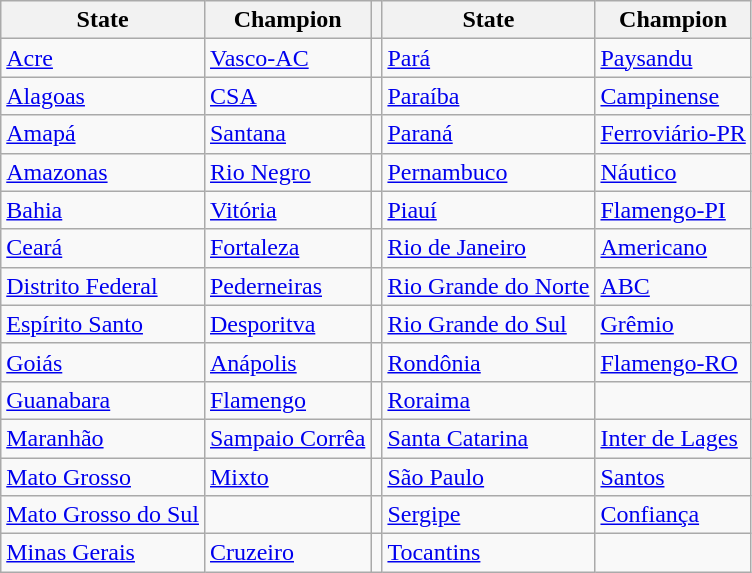<table class="wikitable">
<tr>
<th>State</th>
<th>Champion</th>
<th></th>
<th>State</th>
<th>Champion</th>
</tr>
<tr>
<td><a href='#'>Acre</a></td>
<td><a href='#'>Vasco-AC</a></td>
<td></td>
<td><a href='#'>Pará</a></td>
<td><a href='#'>Paysandu</a></td>
</tr>
<tr>
<td><a href='#'>Alagoas</a></td>
<td><a href='#'>CSA</a></td>
<td></td>
<td><a href='#'>Paraíba</a></td>
<td><a href='#'>Campinense</a></td>
</tr>
<tr>
<td><a href='#'>Amapá</a></td>
<td><a href='#'>Santana</a></td>
<td></td>
<td><a href='#'>Paraná</a></td>
<td><a href='#'>Ferroviário-PR</a></td>
</tr>
<tr>
<td><a href='#'>Amazonas</a></td>
<td><a href='#'>Rio Negro</a></td>
<td></td>
<td><a href='#'>Pernambuco</a></td>
<td><a href='#'>Náutico</a></td>
</tr>
<tr>
<td><a href='#'>Bahia</a></td>
<td><a href='#'>Vitória</a></td>
<td></td>
<td><a href='#'>Piauí</a></td>
<td><a href='#'>Flamengo-PI</a></td>
</tr>
<tr>
<td><a href='#'>Ceará</a></td>
<td><a href='#'>Fortaleza</a></td>
<td></td>
<td><a href='#'>Rio de Janeiro</a></td>
<td><a href='#'>Americano</a></td>
</tr>
<tr>
<td><a href='#'>Distrito Federal</a></td>
<td><a href='#'>Pederneiras</a></td>
<td></td>
<td><a href='#'>Rio Grande do Norte</a></td>
<td><a href='#'>ABC</a></td>
</tr>
<tr>
<td><a href='#'>Espírito Santo</a></td>
<td><a href='#'>Desporitva</a></td>
<td></td>
<td><a href='#'>Rio Grande do Sul</a></td>
<td><a href='#'>Grêmio</a></td>
</tr>
<tr>
<td><a href='#'>Goiás</a></td>
<td><a href='#'>Anápolis</a></td>
<td></td>
<td><a href='#'>Rondônia</a></td>
<td><a href='#'>Flamengo-RO</a></td>
</tr>
<tr>
<td><a href='#'>Guanabara</a></td>
<td><a href='#'>Flamengo</a></td>
<td></td>
<td><a href='#'>Roraima</a></td>
<td></td>
</tr>
<tr>
<td><a href='#'>Maranhão</a></td>
<td><a href='#'>Sampaio Corrêa</a></td>
<td></td>
<td><a href='#'>Santa Catarina</a></td>
<td><a href='#'>Inter de Lages</a></td>
</tr>
<tr>
<td><a href='#'>Mato Grosso</a></td>
<td><a href='#'>Mixto</a></td>
<td></td>
<td><a href='#'>São Paulo</a></td>
<td><a href='#'>Santos</a></td>
</tr>
<tr>
<td><a href='#'>Mato Grosso do Sul</a></td>
<td></td>
<td></td>
<td><a href='#'>Sergipe</a></td>
<td><a href='#'>Confiança</a></td>
</tr>
<tr>
<td><a href='#'>Minas Gerais</a></td>
<td><a href='#'>Cruzeiro</a></td>
<td></td>
<td><a href='#'>Tocantins</a></td>
<td></td>
</tr>
</table>
